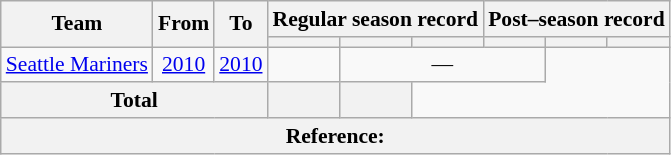<table class="wikitable" Style="text-align: center;font-size:90%">
<tr>
<th rowspan="2">Team</th>
<th rowspan="2">From</th>
<th rowspan="2">To</th>
<th colspan="3">Regular season record</th>
<th colspan="3">Post–season record</th>
</tr>
<tr>
<th></th>
<th></th>
<th></th>
<th></th>
<th></th>
<th></th>
</tr>
<tr>
<td><a href='#'>Seattle Mariners</a></td>
<td><a href='#'>2010</a></td>
<td><a href='#'>2010</a></td>
<td></td>
<td colspan="3">—</td>
</tr>
<tr>
<th colspan="3">Total</th>
<th></th>
<th></th>
</tr>
<tr>
<th colspan="9">Reference:</th>
</tr>
</table>
